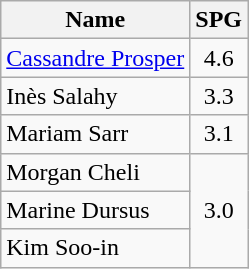<table class="wikitable">
<tr>
<th>Name</th>
<th>SPG</th>
</tr>
<tr>
<td> <a href='#'>Cassandre Prosper</a></td>
<td align=center>4.6</td>
</tr>
<tr>
<td> Inès Salahy</td>
<td align=center>3.3</td>
</tr>
<tr>
<td> Mariam Sarr</td>
<td align=center>3.1</td>
</tr>
<tr>
<td> Morgan Cheli</td>
<td align=center rowspan=3>3.0</td>
</tr>
<tr>
<td> Marine Dursus</td>
</tr>
<tr>
<td> Kim Soo-in</td>
</tr>
</table>
